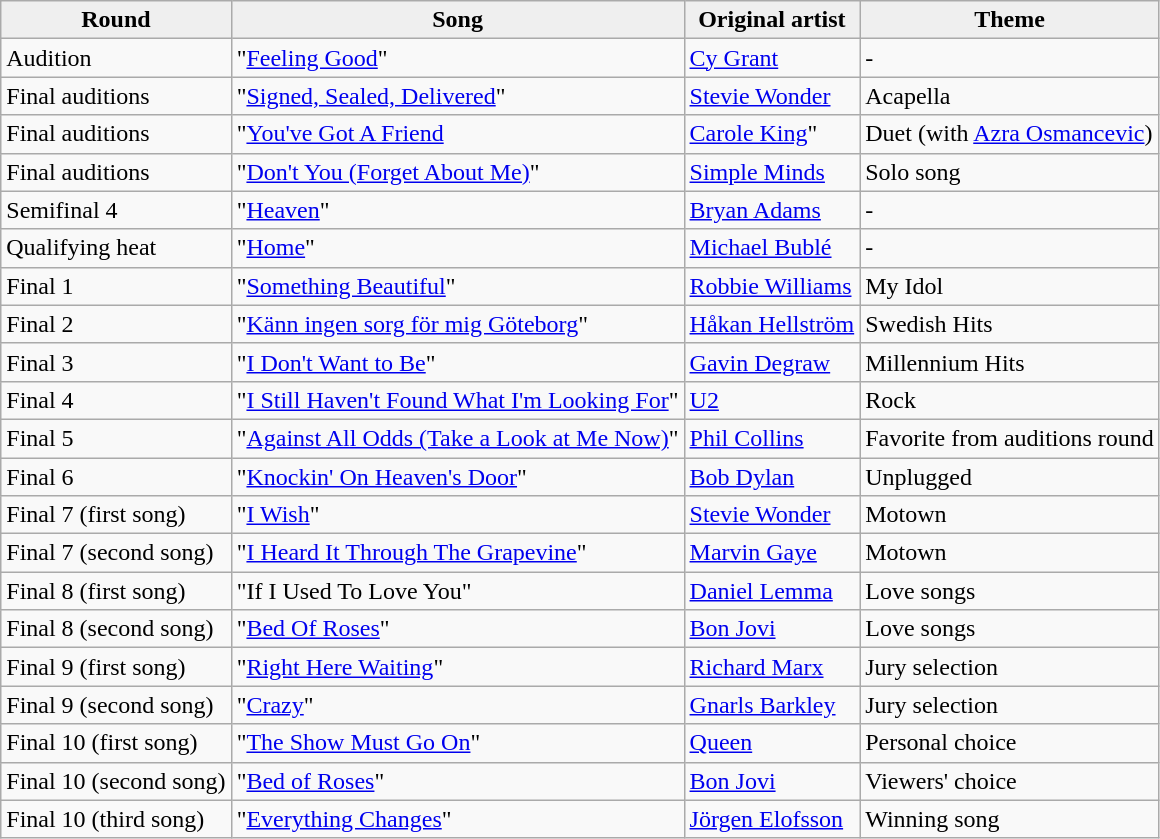<table class="wikitable">
<tr --->
<th STYLE="background:#efefef;">Round</th>
<th STYLE="background:#efefef;">Song</th>
<th STYLE="background:#efefef;">Original artist</th>
<th STYLE="background:#efefef;">Theme</th>
</tr>
<tr --->
<td>Audition</td>
<td>"<a href='#'>Feeling Good</a>"</td>
<td><a href='#'>Cy Grant</a></td>
<td>-</td>
</tr>
<tr --->
<td>Final auditions</td>
<td>"<a href='#'>Signed, Sealed, Delivered</a>"</td>
<td><a href='#'>Stevie Wonder</a></td>
<td>Acapella</td>
</tr>
<tr --->
<td>Final auditions</td>
<td>"<a href='#'>You've Got A Friend</a></td>
<td><a href='#'>Carole King</a>"</td>
<td>Duet (with <a href='#'>Azra Osmancevic</a>)</td>
</tr>
<tr --->
<td>Final auditions</td>
<td>"<a href='#'>Don't You (Forget About Me)</a>"</td>
<td><a href='#'>Simple Minds</a></td>
<td>Solo song</td>
</tr>
<tr --->
<td>Semifinal 4</td>
<td>"<a href='#'>Heaven</a>"</td>
<td><a href='#'>Bryan Adams</a></td>
<td>-</td>
</tr>
<tr --->
<td>Qualifying heat</td>
<td>"<a href='#'>Home</a>"</td>
<td><a href='#'>Michael Bublé</a></td>
<td>-</td>
</tr>
<tr --->
<td>Final 1</td>
<td>"<a href='#'>Something Beautiful</a>"</td>
<td><a href='#'>Robbie Williams</a></td>
<td>My Idol</td>
</tr>
<tr --->
<td>Final 2</td>
<td>"<a href='#'>Känn ingen sorg för mig Göteborg</a>"</td>
<td><a href='#'>Håkan Hellström</a></td>
<td>Swedish Hits</td>
</tr>
<tr --->
<td>Final 3</td>
<td>"<a href='#'>I Don't Want to Be</a>"</td>
<td><a href='#'>Gavin Degraw</a></td>
<td>Millennium Hits</td>
</tr>
<tr --->
<td>Final 4</td>
<td>"<a href='#'>I Still Haven't Found What I'm Looking For</a>"</td>
<td><a href='#'>U2</a></td>
<td>Rock</td>
</tr>
<tr --->
<td>Final 5</td>
<td>"<a href='#'>Against All Odds (Take a Look at Me Now)</a>"</td>
<td><a href='#'>Phil Collins</a></td>
<td>Favorite from auditions round</td>
</tr>
<tr --->
<td>Final 6</td>
<td>"<a href='#'>Knockin' On Heaven's Door</a>"</td>
<td><a href='#'>Bob Dylan</a></td>
<td>Unplugged</td>
</tr>
<tr --->
<td>Final 7 (first song)</td>
<td>"<a href='#'>I Wish</a>"</td>
<td><a href='#'>Stevie Wonder</a></td>
<td>Motown</td>
</tr>
<tr --->
<td>Final 7 (second song)</td>
<td>"<a href='#'>I Heard It Through The Grapevine</a>"</td>
<td><a href='#'>Marvin Gaye</a></td>
<td>Motown</td>
</tr>
<tr --->
<td>Final 8 (first song)</td>
<td>"If I Used To Love You"</td>
<td><a href='#'>Daniel Lemma</a></td>
<td>Love songs</td>
</tr>
<tr --->
<td>Final 8 (second song)</td>
<td>"<a href='#'>Bed Of Roses</a>"</td>
<td><a href='#'>Bon Jovi</a></td>
<td>Love songs</td>
</tr>
<tr --->
<td>Final 9 (first song)</td>
<td>"<a href='#'>Right Here Waiting</a>"</td>
<td><a href='#'>Richard Marx</a></td>
<td>Jury selection</td>
</tr>
<tr --->
<td>Final 9 (second song)</td>
<td>"<a href='#'>Crazy</a>"</td>
<td><a href='#'>Gnarls Barkley</a></td>
<td>Jury selection</td>
</tr>
<tr --->
<td>Final 10 (first song)</td>
<td>"<a href='#'>The Show Must Go On</a>"</td>
<td><a href='#'>Queen</a></td>
<td>Personal choice</td>
</tr>
<tr --->
<td>Final 10 (second song)</td>
<td>"<a href='#'>Bed of Roses</a>"</td>
<td><a href='#'>Bon Jovi</a></td>
<td>Viewers' choice</td>
</tr>
<tr --->
<td>Final 10 (third song)</td>
<td>"<a href='#'>Everything Changes</a>"</td>
<td><a href='#'>Jörgen Elofsson</a></td>
<td>Winning song</td>
</tr>
</table>
